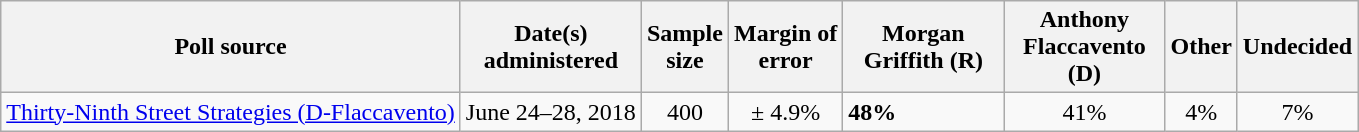<table class="wikitable">
<tr>
<th>Poll source</th>
<th>Date(s)<br>administered</th>
<th>Sample<br>size</th>
<th>Margin of<br>error</th>
<th style="width:100px;">Morgan<br>Griffith (R)</th>
<th style="width:100px;">Anthony<br>Flaccavento (D)</th>
<th>Other</th>
<th>Undecided</th>
</tr>
<tr>
<td><a href='#'>Thirty-Ninth Street Strategies (D-Flaccavento)</a></td>
<td align=center>June 24–28, 2018</td>
<td align=center>400</td>
<td align=center>± 4.9%</td>
<td><strong>48%</strong></td>
<td align=center>41%</td>
<td align=center>4%</td>
<td align=center>7%</td>
</tr>
</table>
